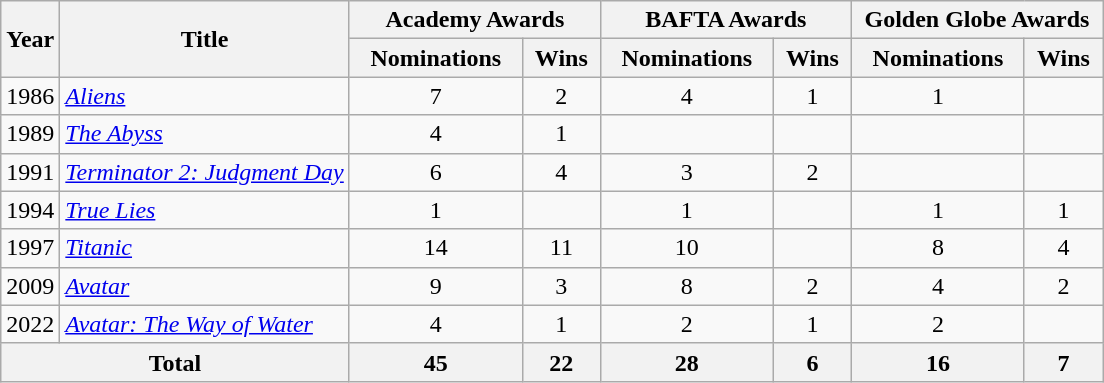<table class="wikitable">
<tr>
<th rowspan="2">Year</th>
<th rowspan="2">Title</th>
<th colspan="2" style="text-align:center;" width=160>Academy Awards</th>
<th colspan="2" style="text-align:center;" width=160>BAFTA Awards</th>
<th colspan="2" style="text-align:center;" width=160>Golden Globe Awards</th>
</tr>
<tr>
<th>Nominations</th>
<th>Wins</th>
<th>Nominations</th>
<th>Wins</th>
<th>Nominations</th>
<th>Wins</th>
</tr>
<tr>
<td>1986</td>
<td><em><a href='#'>Aliens</a></em></td>
<td align=center>7</td>
<td align=center>2</td>
<td align=center>4</td>
<td align=center>1</td>
<td align=center>1</td>
<td></td>
</tr>
<tr>
<td>1989</td>
<td><em><a href='#'>The Abyss</a></em></td>
<td align=center>4</td>
<td align=center>1</td>
<td></td>
<td></td>
<td></td>
<td></td>
</tr>
<tr>
<td>1991</td>
<td><em><a href='#'>Terminator 2: Judgment Day</a></em></td>
<td align=center>6</td>
<td align=center>4</td>
<td align=center>3</td>
<td align=center>2</td>
<td></td>
<td></td>
</tr>
<tr>
<td>1994</td>
<td><em><a href='#'>True Lies</a></em></td>
<td align=center>1</td>
<td></td>
<td align=center>1</td>
<td></td>
<td align=center>1</td>
<td align=center>1</td>
</tr>
<tr>
<td>1997</td>
<td><em><a href='#'>Titanic</a></em></td>
<td align=center>14</td>
<td align=center>11</td>
<td align=center>10</td>
<td></td>
<td align=center>8</td>
<td align=center>4</td>
</tr>
<tr>
<td>2009</td>
<td><em><a href='#'>Avatar</a></em></td>
<td align=center>9</td>
<td align=center>3</td>
<td align=center>8</td>
<td align=center>2</td>
<td align=center>4</td>
<td align=center>2</td>
</tr>
<tr>
<td>2022</td>
<td><em><a href='#'>Avatar: The Way of Water</a></em></td>
<td align=center>4</td>
<td align=center>1</td>
<td align=center>2</td>
<td align=center>1</td>
<td align=center>2</td>
<td></td>
</tr>
<tr>
<th colspan="2">Total</th>
<th align=center>45</th>
<th align=center>22</th>
<th align=center>28</th>
<th align=center>6</th>
<th align=center>16</th>
<th align=center>7</th>
</tr>
</table>
